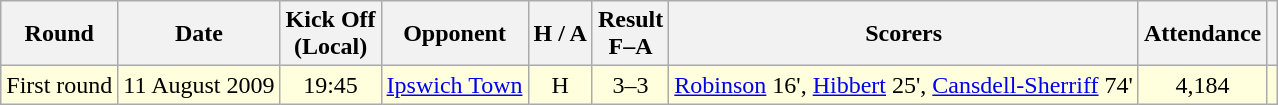<table class="wikitable" style="text-align:center">
<tr>
<th>Round</th>
<th>Date</th>
<th>Kick Off<br>(Local)</th>
<th>Opponent</th>
<th>H / A</th>
<th>Result<br>F–A</th>
<th>Scorers</th>
<th>Attendance</th>
<th></th>
</tr>
<tr bgcolor="#ffffdd">
<td>First round</td>
<td>11 August 2009</td>
<td>19:45</td>
<td><a href='#'>Ipswich Town</a></td>
<td>H</td>
<td>3–3<br></td>
<td><a href='#'>Robinson</a> 16', <a href='#'>Hibbert</a> 25', <a href='#'>Cansdell-Sherriff</a> 74'</td>
<td>4,184</td>
<td></td>
</tr>
</table>
